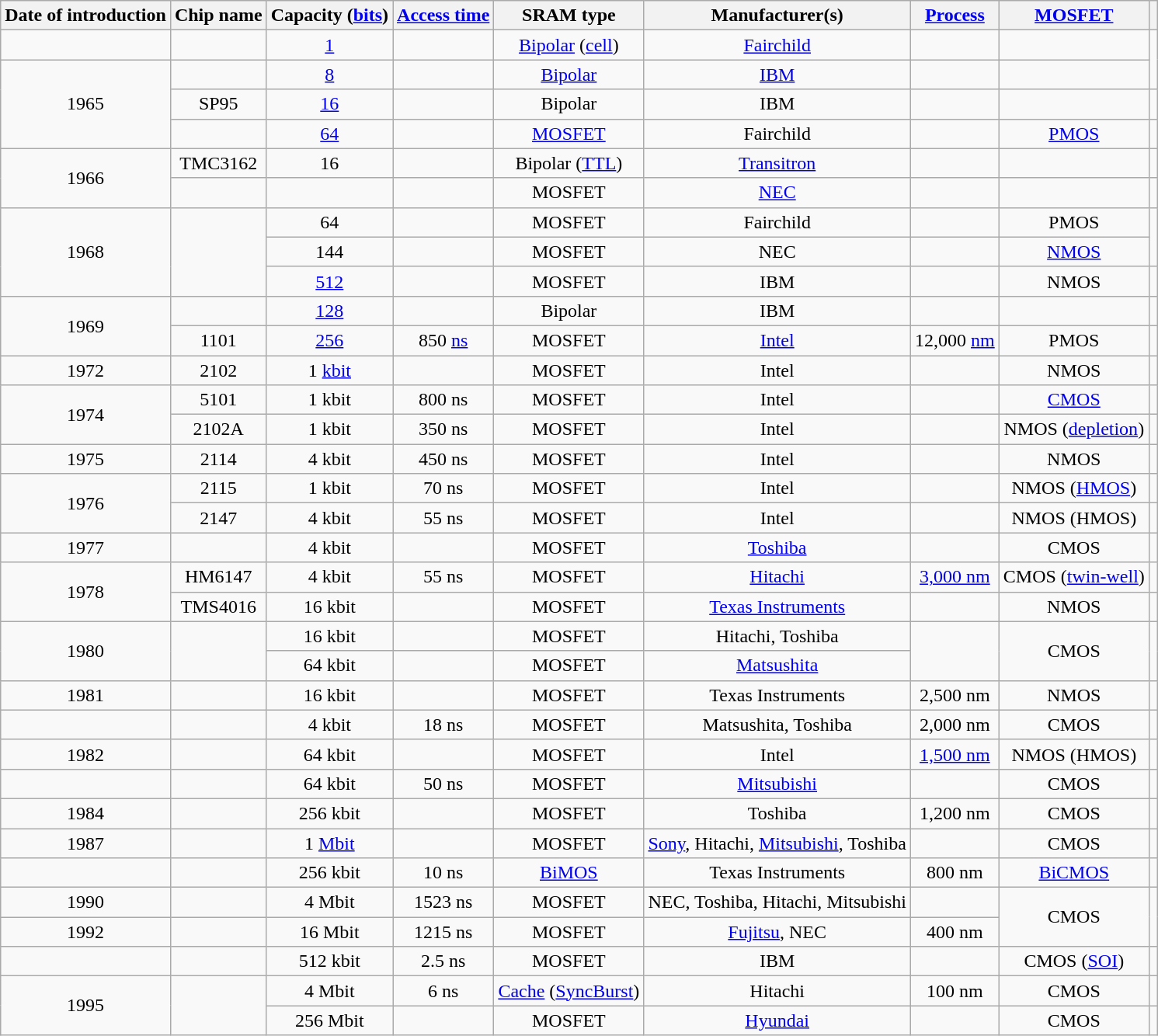<table class="wikitable sortable" style="text-align:center">
<tr>
<th>Date of introduction</th>
<th>Chip name</th>
<th>Capacity (<a href='#'>bits</a>)</th>
<th><a href='#'>Access time</a></th>
<th>SRAM type</th>
<th>Manufacturer(s)</th>
<th data-sort-type="number"><a href='#'>Process</a></th>
<th><a href='#'>MOSFET</a></th>
<th></th>
</tr>
<tr>
<td></td>
<td></td>
<td><a href='#'>1</a></td>
<td></td>
<td><a href='#'>Bipolar</a> (<a href='#'>cell</a>)</td>
<td><a href='#'>Fairchild</a></td>
<td></td>
<td></td>
<td rowspan="2"></td>
</tr>
<tr>
<td rowspan="3">1965</td>
<td></td>
<td><a href='#'>8</a></td>
<td></td>
<td><a href='#'>Bipolar</a></td>
<td><a href='#'>IBM</a></td>
<td></td>
<td></td>
</tr>
<tr>
<td>SP95</td>
<td><a href='#'>16</a></td>
<td></td>
<td>Bipolar</td>
<td>IBM</td>
<td></td>
<td></td>
<td></td>
</tr>
<tr>
<td></td>
<td><a href='#'>64</a></td>
<td></td>
<td><a href='#'>MOSFET</a></td>
<td>Fairchild</td>
<td></td>
<td><a href='#'>PMOS</a></td>
<td></td>
</tr>
<tr>
<td rowspan="2">1966</td>
<td>TMC3162</td>
<td>16</td>
<td></td>
<td>Bipolar (<a href='#'>TTL</a>)</td>
<td><a href='#'>Transitron</a></td>
<td></td>
<td></td>
<td></td>
</tr>
<tr>
<td></td>
<td></td>
<td></td>
<td>MOSFET</td>
<td><a href='#'>NEC</a></td>
<td></td>
<td></td>
<td></td>
</tr>
<tr>
<td rowspan="3">1968</td>
<td rowspan="3"></td>
<td>64</td>
<td></td>
<td>MOSFET</td>
<td>Fairchild</td>
<td></td>
<td>PMOS</td>
<td rowspan="2"></td>
</tr>
<tr>
<td>144</td>
<td></td>
<td>MOSFET</td>
<td>NEC</td>
<td></td>
<td><a href='#'>NMOS</a></td>
</tr>
<tr>
<td><a href='#'>512</a></td>
<td></td>
<td>MOSFET</td>
<td>IBM</td>
<td></td>
<td>NMOS</td>
<td></td>
</tr>
<tr>
<td rowspan="2">1969</td>
<td></td>
<td><a href='#'>128</a></td>
<td></td>
<td>Bipolar</td>
<td>IBM</td>
<td></td>
<td></td>
<td></td>
</tr>
<tr>
<td>1101</td>
<td><a href='#'>256</a></td>
<td>850 <a href='#'>ns</a></td>
<td>MOSFET</td>
<td><a href='#'>Intel</a></td>
<td>12,000 <a href='#'>nm</a></td>
<td>PMOS</td>
<td></td>
</tr>
<tr>
<td>1972</td>
<td>2102</td>
<td>1 <a href='#'>kbit</a></td>
<td></td>
<td>MOSFET</td>
<td>Intel</td>
<td></td>
<td>NMOS</td>
<td></td>
</tr>
<tr>
<td rowspan="2">1974</td>
<td>5101</td>
<td>1 kbit</td>
<td>800 ns</td>
<td>MOSFET</td>
<td>Intel</td>
<td></td>
<td><a href='#'>CMOS</a></td>
<td></td>
</tr>
<tr>
<td>2102A</td>
<td>1 kbit</td>
<td>350 ns</td>
<td>MOSFET</td>
<td>Intel</td>
<td></td>
<td>NMOS (<a href='#'>depletion</a>)</td>
<td></td>
</tr>
<tr>
<td>1975</td>
<td>2114</td>
<td>4 kbit</td>
<td>450 ns</td>
<td>MOSFET</td>
<td>Intel</td>
<td></td>
<td>NMOS</td>
<td></td>
</tr>
<tr>
<td rowspan="2">1976</td>
<td>2115</td>
<td>1 kbit</td>
<td>70 ns</td>
<td>MOSFET</td>
<td>Intel</td>
<td></td>
<td>NMOS (<a href='#'>HMOS</a>)</td>
<td></td>
</tr>
<tr>
<td>2147</td>
<td>4 kbit</td>
<td>55 ns</td>
<td>MOSFET</td>
<td>Intel</td>
<td></td>
<td>NMOS (HMOS)</td>
<td></td>
</tr>
<tr>
<td>1977</td>
<td></td>
<td>4 kbit</td>
<td></td>
<td>MOSFET</td>
<td><a href='#'>Toshiba</a></td>
<td></td>
<td>CMOS</td>
<td></td>
</tr>
<tr>
<td rowspan="2">1978</td>
<td>HM6147</td>
<td>4 kbit</td>
<td>55 ns</td>
<td>MOSFET</td>
<td><a href='#'>Hitachi</a></td>
<td><a href='#'>3,000 nm</a></td>
<td>CMOS (<a href='#'>twin-well</a>)</td>
<td></td>
</tr>
<tr>
<td>TMS4016</td>
<td>16 kbit</td>
<td></td>
<td>MOSFET</td>
<td><a href='#'>Texas Instruments</a></td>
<td></td>
<td>NMOS</td>
<td></td>
</tr>
<tr>
<td rowspan="2">1980</td>
<td rowspan="2"></td>
<td>16 kbit</td>
<td></td>
<td>MOSFET</td>
<td>Hitachi, Toshiba</td>
<td rowspan="2"></td>
<td rowspan="2">CMOS</td>
<td rowspan="2"></td>
</tr>
<tr>
<td>64 kbit</td>
<td></td>
<td>MOSFET</td>
<td><a href='#'>Matsushita</a></td>
</tr>
<tr>
<td>1981</td>
<td></td>
<td>16 kbit</td>
<td></td>
<td>MOSFET</td>
<td>Texas Instruments</td>
<td>2,500 nm</td>
<td>NMOS</td>
<td></td>
</tr>
<tr>
<td></td>
<td></td>
<td>4 kbit</td>
<td>18 ns</td>
<td>MOSFET</td>
<td>Matsushita, Toshiba</td>
<td>2,000 nm</td>
<td>CMOS</td>
<td></td>
</tr>
<tr>
<td>1982</td>
<td></td>
<td>64 kbit</td>
<td></td>
<td>MOSFET</td>
<td>Intel</td>
<td><a href='#'>1,500 nm</a></td>
<td>NMOS (HMOS)</td>
<td></td>
</tr>
<tr>
<td></td>
<td></td>
<td>64 kbit</td>
<td>50 ns</td>
<td>MOSFET</td>
<td><a href='#'>Mitsubishi</a></td>
<td></td>
<td>CMOS</td>
<td></td>
</tr>
<tr>
<td>1984</td>
<td></td>
<td>256 kbit</td>
<td></td>
<td>MOSFET</td>
<td>Toshiba</td>
<td>1,200 nm</td>
<td>CMOS</td>
<td></td>
</tr>
<tr>
<td>1987</td>
<td></td>
<td>1 <a href='#'>Mbit</a></td>
<td></td>
<td>MOSFET</td>
<td><a href='#'>Sony</a>, Hitachi, <a href='#'>Mitsubishi</a>, Toshiba</td>
<td></td>
<td>CMOS</td>
<td></td>
</tr>
<tr>
<td></td>
<td></td>
<td>256 kbit</td>
<td>10 ns</td>
<td><a href='#'>BiMOS</a></td>
<td>Texas Instruments</td>
<td>800 nm</td>
<td><a href='#'>BiCMOS</a></td>
<td></td>
</tr>
<tr>
<td>1990</td>
<td></td>
<td>4 Mbit</td>
<td>1523 ns</td>
<td>MOSFET</td>
<td>NEC, Toshiba, Hitachi, Mitsubishi</td>
<td></td>
<td rowspan="2">CMOS</td>
<td rowspan="2"></td>
</tr>
<tr>
<td>1992</td>
<td></td>
<td>16 Mbit</td>
<td>1215 ns</td>
<td>MOSFET</td>
<td><a href='#'>Fujitsu</a>, NEC</td>
<td>400 nm</td>
</tr>
<tr>
<td></td>
<td></td>
<td>512 kbit</td>
<td>2.5 ns</td>
<td>MOSFET</td>
<td>IBM</td>
<td></td>
<td>CMOS (<a href='#'>SOI</a>)</td>
<td></td>
</tr>
<tr>
<td rowspan="2">1995</td>
<td rowspan="2"></td>
<td>4 Mbit</td>
<td>6 ns</td>
<td><a href='#'>Cache</a> (<a href='#'>SyncBurst</a>)</td>
<td>Hitachi</td>
<td>100 nm</td>
<td>CMOS</td>
<td></td>
</tr>
<tr>
<td>256 Mbit</td>
<td></td>
<td>MOSFET</td>
<td><a href='#'>Hyundai</a></td>
<td></td>
<td>CMOS</td>
<td></td>
</tr>
</table>
